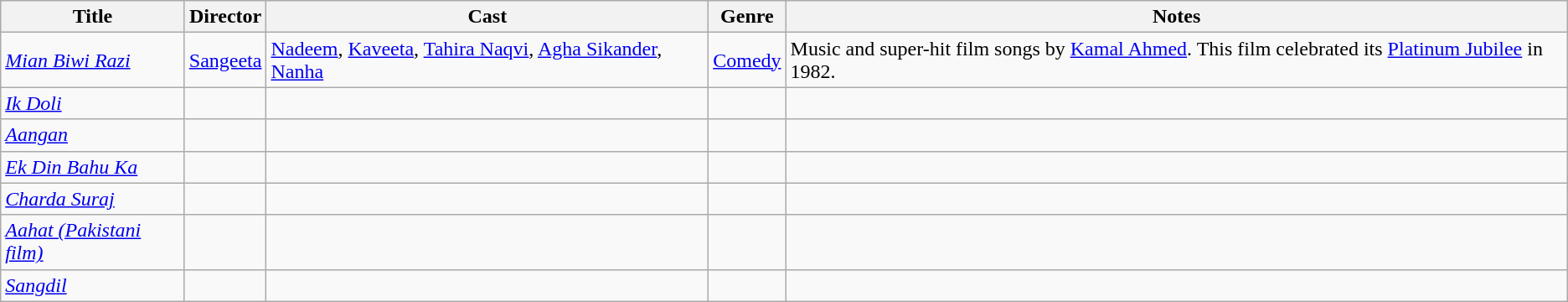<table class="wikitable">
<tr>
<th>Title</th>
<th>Director</th>
<th>Cast</th>
<th>Genre</th>
<th>Notes</th>
</tr>
<tr>
<td><em><a href='#'>Mian Biwi Razi</a></em></td>
<td><a href='#'>Sangeeta</a></td>
<td><a href='#'>Nadeem</a>, <a href='#'>Kaveeta</a>, <a href='#'>Tahira Naqvi</a>, <a href='#'>Agha Sikander</a>, <a href='#'>Nanha</a></td>
<td><a href='#'>Comedy</a></td>
<td>Music and super-hit film songs by <a href='#'>Kamal Ahmed</a>. This film celebrated its <a href='#'>Platinum Jubilee</a> in 1982.</td>
</tr>
<tr>
<td><em><a href='#'>Ik Doli</a></em></td>
<td></td>
<td></td>
<td></td>
<td></td>
</tr>
<tr>
<td><em><a href='#'>Aangan</a></em></td>
<td></td>
<td></td>
<td></td>
<td></td>
</tr>
<tr>
<td><em><a href='#'>Ek Din Bahu Ka</a></em></td>
<td></td>
<td></td>
<td></td>
<td></td>
</tr>
<tr>
<td><em><a href='#'>Charda Suraj</a></em></td>
<td></td>
<td></td>
<td></td>
<td></td>
</tr>
<tr>
<td><em><a href='#'>Aahat (Pakistani film)</a></em></td>
<td></td>
<td></td>
<td></td>
<td></td>
</tr>
<tr>
<td><em><a href='#'>Sangdil</a></em></td>
<td></td>
<td></td>
<td></td>
<td></td>
</tr>
</table>
